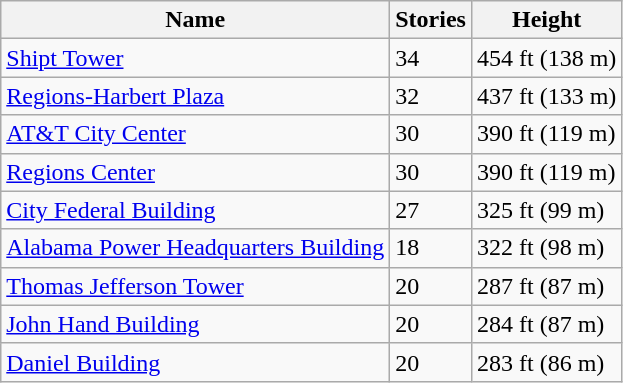<table class=wikitable>
<tr>
<th>Name</th>
<th>Stories</th>
<th>Height</th>
</tr>
<tr>
<td><a href='#'>Shipt Tower</a></td>
<td>34</td>
<td>454 ft (138 m)</td>
</tr>
<tr>
<td><a href='#'>Regions-Harbert Plaza</a></td>
<td>32</td>
<td>437 ft (133 m)</td>
</tr>
<tr>
<td><a href='#'>AT&T City Center</a></td>
<td>30</td>
<td>390 ft (119 m)</td>
</tr>
<tr>
<td><a href='#'>Regions Center</a></td>
<td>30</td>
<td>390 ft (119 m)</td>
</tr>
<tr>
<td><a href='#'>City Federal Building</a></td>
<td>27</td>
<td>325 ft (99 m)</td>
</tr>
<tr>
<td><a href='#'>Alabama Power Headquarters Building</a></td>
<td>18</td>
<td>322 ft (98 m)</td>
</tr>
<tr>
<td><a href='#'>Thomas Jefferson Tower</a></td>
<td>20</td>
<td>287 ft (87 m)</td>
</tr>
<tr>
<td><a href='#'>John Hand Building</a></td>
<td>20</td>
<td>284 ft (87 m)</td>
</tr>
<tr>
<td><a href='#'>Daniel Building</a></td>
<td>20</td>
<td>283 ft (86 m)</td>
</tr>
</table>
